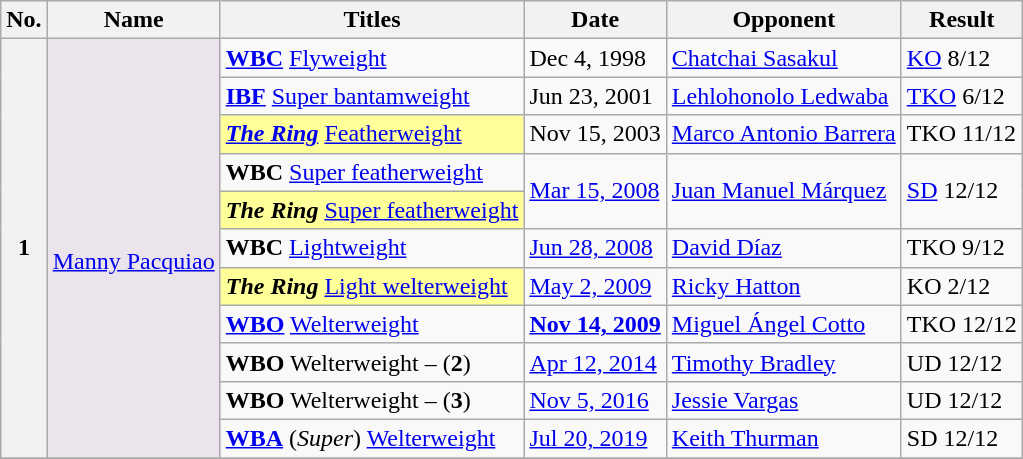<table class="wikitable">
<tr>
<th>No.</th>
<th>Name</th>
<th>Titles</th>
<th>Date</th>
<th>Opponent</th>
<th>Result</th>
</tr>
<tr>
<th rowspan=11>1</th>
<td rowspan=11 align="center" style="background:#ece4ec"><br><a href='#'>Manny Pacquiao</a><br></td>
<td><strong><a href='#'>WBC</a></strong> <a href='#'>Flyweight</a></td>
<td>Dec 4, 1998</td>
<td><a href='#'>Chatchai Sasakul</a></td>
<td><a href='#'>KO</a> 8/12</td>
</tr>
<tr>
<td><strong><a href='#'>IBF</a></strong> <a href='#'>Super bantamweight</a></td>
<td>Jun 23, 2001</td>
<td><a href='#'>Lehlohonolo Ledwaba</a></td>
<td><a href='#'>TKO</a> 6/12</td>
</tr>
<tr>
<td bgcolor="#FFFF99"><a href='#'><strong><em>The Ring</em></strong></a> <a href='#'>Featherweight</a></td>
<td>Nov 15, 2003</td>
<td><a href='#'>Marco Antonio Barrera</a></td>
<td>TKO 11/12</td>
</tr>
<tr>
<td><strong>WBC</strong> <a href='#'>Super featherweight</a></td>
<td rowspan="2"><a href='#'>Mar 15, 2008</a></td>
<td rowspan="2"><a href='#'>Juan Manuel Márquez</a></td>
<td rowspan="2"><a href='#'>SD</a> 12/12</td>
</tr>
<tr>
<td bgcolor="#FFFF99"><strong><em>The Ring</em></strong> <a href='#'>Super featherweight</a></td>
</tr>
<tr>
<td><strong>WBC</strong> <a href='#'>Lightweight</a></td>
<td><a href='#'>Jun 28, 2008</a></td>
<td><a href='#'>David Díaz</a></td>
<td>TKO 9/12</td>
</tr>
<tr>
<td bgcolor=#FFFF99><strong><em>The Ring</em></strong> <a href='#'>Light welterweight</a></td>
<td><a href='#'>May 2, 2009</a></td>
<td><a href='#'>Ricky Hatton</a></td>
<td>KO 2/12</td>
</tr>
<tr>
<td><strong><a href='#'>WBO</a></strong> <a href='#'>Welterweight</a></td>
<td><a href='#'><strong>Nov 14, 2009</strong></a></td>
<td><a href='#'>Miguel Ángel Cotto</a></td>
<td>TKO 12/12</td>
</tr>
<tr>
<td><strong>WBO</strong> Welterweight  – (<strong>2</strong>)</td>
<td><a href='#'>Apr 12, 2014</a></td>
<td><a href='#'>Timothy Bradley</a></td>
<td>UD 12/12</td>
</tr>
<tr>
<td><strong>WBO</strong> Welterweight  – (<strong>3</strong>)</td>
<td><a href='#'>Nov 5, 2016</a></td>
<td><a href='#'>Jessie Vargas</a></td>
<td>UD 12/12</td>
</tr>
<tr>
<td><strong><a href='#'>WBA</a></strong> (<em>Super</em>) <a href='#'>Welterweight</a></td>
<td><a href='#'>Jul 20, 2019</a></td>
<td><a href='#'>Keith Thurman</a></td>
<td>SD 12/12</td>
</tr>
<tr>
</tr>
</table>
